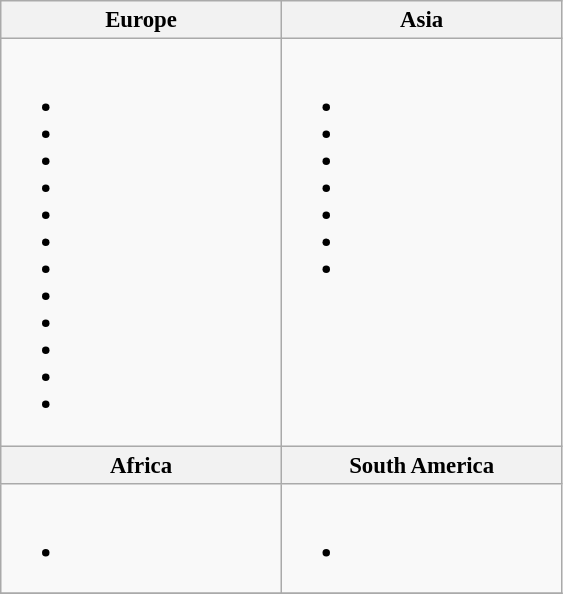<table class = "wikitable" style="font-size: 95%; text-align: center;">
<tr>
<th width="180">Europe</th>
<th width="180">Asia</th>
</tr>
<tr>
<td valign="top"><br><ul><li></li><li></li><li></li><li></li><li></li><li></li><li></li><li></li><li></li><li></li><li></li><li></li></ul></td>
<td valign="top"><br><ul><li></li><li></li><li></li><li></li><li></li><li></li><li></li></ul></td>
</tr>
<tr>
<th>Africa</th>
<th>South America</th>
</tr>
<tr>
<td valign="top"><br><ul><li></li></ul></td>
<td valign="top"><br><ul><li></li></ul></td>
</tr>
<tr>
</tr>
</table>
